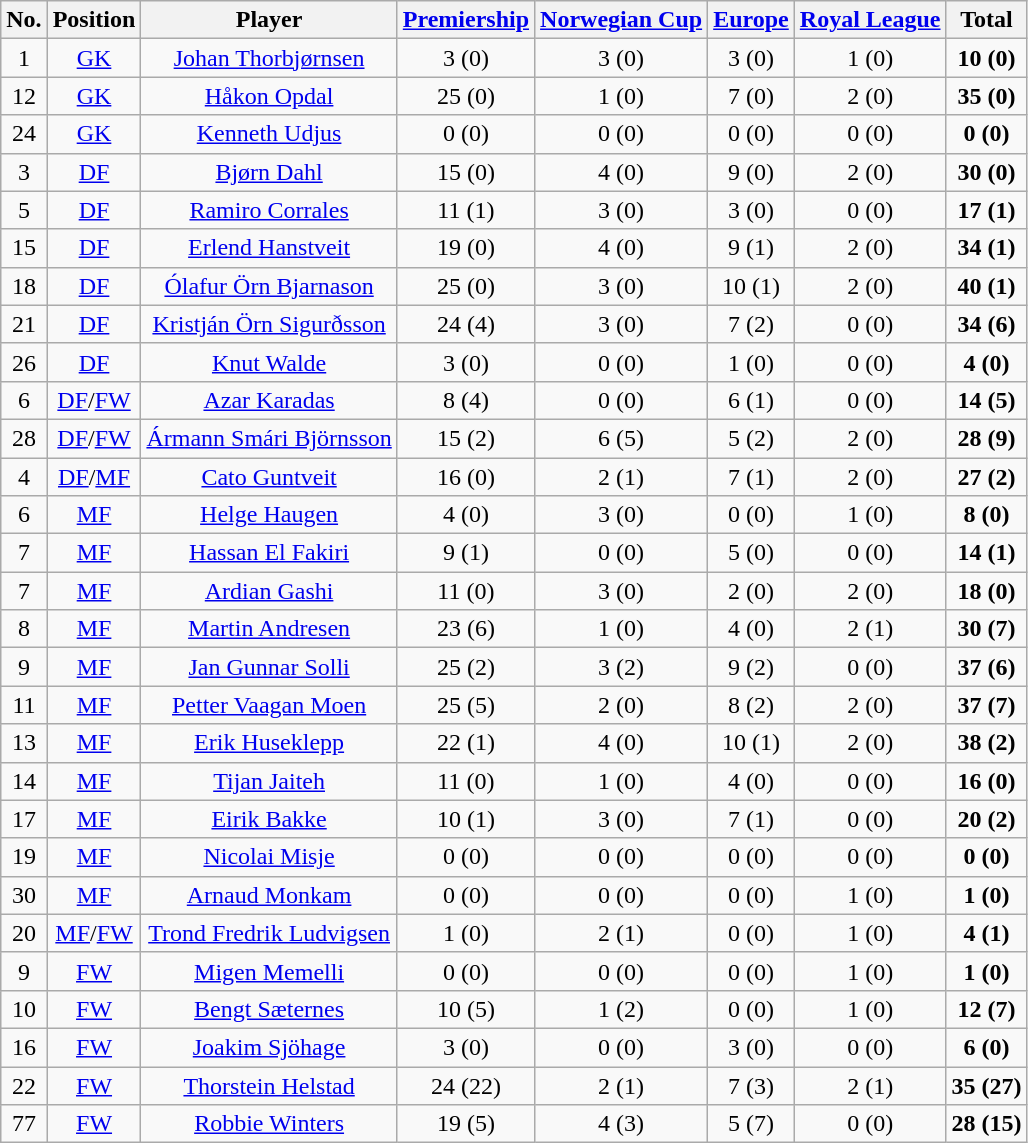<table class="wikitable">
<tr>
<th>No.</th>
<th>Position</th>
<th style="text-align:center;">Player</th>
<th><a href='#'>Premiership</a></th>
<th><a href='#'>Norwegian Cup</a></th>
<th align=left><a href='#'>Europe</a></th>
<th><a href='#'>Royal League</a></th>
<th>Total</th>
</tr>
<tr>
<td align=center>1</td>
<td align=center><a href='#'>GK</a></td>
<td align=center><a href='#'>Johan Thorbjørnsen</a></td>
<td align=center>3 (0)</td>
<td align=center>3 (0)</td>
<td align=center>3 (0)</td>
<td align=center>1 (0)</td>
<td align=center><strong>10 (0)</strong></td>
</tr>
<tr>
<td align=center>12</td>
<td align=center><a href='#'>GK</a></td>
<td align=center><a href='#'>Håkon Opdal</a></td>
<td align=center>25 (0)</td>
<td align=center>1 (0)</td>
<td align=center>7 (0)</td>
<td align=center>2 (0)</td>
<td align=center><strong>35 (0)</strong></td>
</tr>
<tr>
<td align=center>24</td>
<td align=center><a href='#'>GK</a></td>
<td align=center><a href='#'>Kenneth Udjus</a></td>
<td align=center>0 (0)</td>
<td align=center>0 (0)</td>
<td align=center>0 (0)</td>
<td align=center>0 (0)</td>
<td align=center><strong>0 (0)</strong></td>
</tr>
<tr>
<td align=center>3</td>
<td align=center><a href='#'>DF</a></td>
<td align=center><a href='#'>Bjørn Dahl</a></td>
<td align=center>15 (0)</td>
<td align=center>4 (0)</td>
<td align=center>9 (0)</td>
<td align=center>2 (0)</td>
<td align=center><strong>30 (0)</strong></td>
</tr>
<tr>
<td align=center>5</td>
<td align=center><a href='#'>DF</a></td>
<td align=center><a href='#'>Ramiro Corrales</a></td>
<td align=center>11 (1)</td>
<td align=center>3 (0)</td>
<td align=center>3 (0)</td>
<td align=center>0 (0)</td>
<td align=center><strong>17 (1)</strong></td>
</tr>
<tr>
<td align=center>15</td>
<td align=center><a href='#'>DF</a></td>
<td align=center><a href='#'>Erlend Hanstveit</a></td>
<td align=center>19 (0)</td>
<td align=center>4 (0)</td>
<td align=center>9 (1)</td>
<td align=center>2 (0)</td>
<td align=center><strong>34 (1)</strong></td>
</tr>
<tr>
<td align=center>18</td>
<td align=center><a href='#'>DF</a></td>
<td align=center><a href='#'>Ólafur Örn Bjarnason</a></td>
<td align=center>25 (0)</td>
<td align=center>3 (0)</td>
<td align=center>10 (1)</td>
<td align=center>2 (0)</td>
<td align=center><strong>40 (1)</strong></td>
</tr>
<tr>
<td align=center>21</td>
<td align=center><a href='#'>DF</a></td>
<td align=center><a href='#'>Kristján Örn Sigurðsson</a></td>
<td align=center>24 (4)</td>
<td align=center>3 (0)</td>
<td align=center>7 (2)</td>
<td align=center>0 (0)</td>
<td align=center><strong>34 (6)</strong></td>
</tr>
<tr>
<td align=center>26</td>
<td align=center><a href='#'>DF</a></td>
<td align=center><a href='#'>Knut Walde</a></td>
<td align=center>3 (0)</td>
<td align=center>0 (0)</td>
<td align=center>1 (0)</td>
<td align=center>0 (0)</td>
<td align=center><strong>4 (0)</strong></td>
</tr>
<tr>
<td align=center>6</td>
<td align=center><a href='#'>DF</a>/<a href='#'>FW</a></td>
<td align=center><a href='#'>Azar Karadas</a></td>
<td align=center>8 (4)</td>
<td align=center>0 (0)</td>
<td align=center>6 (1)</td>
<td align=center>0 (0)</td>
<td align=center><strong>14 (5)</strong></td>
</tr>
<tr>
<td align=center>28</td>
<td align=center><a href='#'>DF</a>/<a href='#'>FW</a></td>
<td align=center><a href='#'>Ármann Smári Björnsson</a></td>
<td align=center>15 (2)</td>
<td align=center>6 (5)</td>
<td align=center>5 (2)</td>
<td align=center>2 (0)</td>
<td align=center><strong>28 (9)</strong></td>
</tr>
<tr>
<td align=center>4</td>
<td align=center><a href='#'>DF</a>/<a href='#'>MF</a></td>
<td align=center><a href='#'>Cato Guntveit</a></td>
<td align=center>16 (0)</td>
<td align=center>2 (1)</td>
<td align=center>7 (1)</td>
<td align=center>2 (0)</td>
<td align=center><strong>27 (2)</strong></td>
</tr>
<tr>
<td align=center>6</td>
<td align=center><a href='#'>MF</a></td>
<td align=center><a href='#'>Helge Haugen</a></td>
<td align=center>4 (0)</td>
<td align=center>3 (0)</td>
<td align=center>0 (0)</td>
<td align=center>1 (0)</td>
<td align=center><strong>8 (0)</strong></td>
</tr>
<tr>
<td align=center>7</td>
<td align=center><a href='#'>MF</a></td>
<td align=center><a href='#'>Hassan El Fakiri</a></td>
<td align=center>9 (1)</td>
<td align=center>0 (0)</td>
<td align=center>5 (0)</td>
<td align=center>0 (0)</td>
<td align=center><strong>14 (1)</strong></td>
</tr>
<tr>
<td align=center>7</td>
<td align=center><a href='#'>MF</a></td>
<td align=center><a href='#'>Ardian Gashi</a></td>
<td align=center>11 (0)</td>
<td align=center>3 (0)</td>
<td align=center>2 (0)</td>
<td align=center>2 (0)</td>
<td align=center><strong>18 (0)</strong></td>
</tr>
<tr>
<td align=center>8</td>
<td align=center><a href='#'>MF</a></td>
<td align=center><a href='#'>Martin Andresen</a></td>
<td align=center>23 (6)</td>
<td align=center>1 (0)</td>
<td align=center>4 (0)</td>
<td align=center>2 (1)</td>
<td align=center><strong>30 (7)</strong></td>
</tr>
<tr>
<td align=center>9</td>
<td align=center><a href='#'>MF</a></td>
<td align=center><a href='#'>Jan Gunnar Solli</a></td>
<td align=center>25 (2)</td>
<td align=center>3 (2)</td>
<td align=center>9 (2)</td>
<td align=center>0 (0)</td>
<td align=center><strong>37 (6)</strong></td>
</tr>
<tr>
<td align=center>11</td>
<td align=center><a href='#'>MF</a></td>
<td align=center><a href='#'>Petter Vaagan Moen</a></td>
<td align=center>25 (5)</td>
<td align=center>2 (0)</td>
<td align=center>8 (2)</td>
<td align=center>2 (0)</td>
<td align=center><strong>37 (7)</strong></td>
</tr>
<tr>
<td align=center>13</td>
<td align=center><a href='#'>MF</a></td>
<td align=center><a href='#'>Erik Huseklepp</a></td>
<td align=center>22 (1)</td>
<td align=center>4 (0)</td>
<td align=center>10 (1)</td>
<td align=center>2 (0)</td>
<td align=center><strong>38 (2)</strong></td>
</tr>
<tr>
<td align=center>14</td>
<td align=center><a href='#'>MF</a></td>
<td align=center><a href='#'>Tijan Jaiteh</a></td>
<td align=center>11 (0)</td>
<td align=center>1 (0)</td>
<td align=center>4 (0)</td>
<td align=center>0 (0)</td>
<td align=center><strong>16 (0)</strong></td>
</tr>
<tr>
<td align=center>17</td>
<td align=center><a href='#'>MF</a></td>
<td align=center><a href='#'>Eirik Bakke</a></td>
<td align=center>10 (1)</td>
<td align=center>3 (0)</td>
<td align=center>7 (1)</td>
<td align=center>0 (0)</td>
<td align=center><strong>20 (2)</strong></td>
</tr>
<tr>
<td align=center>19</td>
<td align=center><a href='#'>MF</a></td>
<td align=center><a href='#'>Nicolai Misje</a></td>
<td align=center>0 (0)</td>
<td align=center>0 (0)</td>
<td align=center>0 (0)</td>
<td align=center>0 (0)</td>
<td align=center><strong>0 (0)</strong></td>
</tr>
<tr>
<td align=center>30</td>
<td align=center><a href='#'>MF</a></td>
<td align=center><a href='#'>Arnaud Monkam</a></td>
<td align=center>0 (0)</td>
<td align=center>0 (0)</td>
<td align=center>0 (0)</td>
<td align=center>1 (0)</td>
<td align=center><strong>1 (0)</strong></td>
</tr>
<tr>
<td align=center>20</td>
<td align=center><a href='#'>MF</a>/<a href='#'>FW</a></td>
<td align=center><a href='#'>Trond Fredrik Ludvigsen</a></td>
<td align=center>1 (0)</td>
<td align=center>2 (1)</td>
<td align=center>0 (0)</td>
<td align=center>1 (0)</td>
<td align=center><strong>4 (1)</strong></td>
</tr>
<tr>
<td align=center>9</td>
<td align=center><a href='#'>FW</a></td>
<td align=center><a href='#'>Migen Memelli</a></td>
<td align=center>0 (0)</td>
<td align=center>0 (0)</td>
<td align=center>0 (0)</td>
<td align=center>1 (0)</td>
<td align=center><strong>1 (0)</strong></td>
</tr>
<tr>
<td align=center>10</td>
<td align=center><a href='#'>FW</a></td>
<td align=center><a href='#'>Bengt Sæternes</a></td>
<td align=center>10 (5)</td>
<td align=center>1 (2)</td>
<td align=center>0 (0)</td>
<td align=center>1 (0)</td>
<td align=center><strong>12 (7)</strong></td>
</tr>
<tr>
<td align=center>16</td>
<td align=center><a href='#'>FW</a></td>
<td align=center><a href='#'>Joakim Sjöhage</a></td>
<td align=center>3 (0)</td>
<td align=center>0 (0)</td>
<td align=center>3 (0)</td>
<td align=center>0 (0)</td>
<td align=center><strong>6 (0)</strong></td>
</tr>
<tr>
<td align=center>22</td>
<td align=center><a href='#'>FW</a></td>
<td align=center><a href='#'>Thorstein Helstad</a></td>
<td align=center>24 (22)</td>
<td align=center>2 (1)</td>
<td align=center>7 (3)</td>
<td align=center>2 (1)</td>
<td align=center><strong>35 (27)</strong></td>
</tr>
<tr>
<td align=center>77</td>
<td align=center><a href='#'>FW</a></td>
<td align=center><a href='#'>Robbie Winters</a></td>
<td align=center>19 (5)</td>
<td align=center>4 (3)</td>
<td align=center>5 (7)</td>
<td align=center>0 (0)</td>
<td align=center><strong>28 (15)</strong></td>
</tr>
</table>
